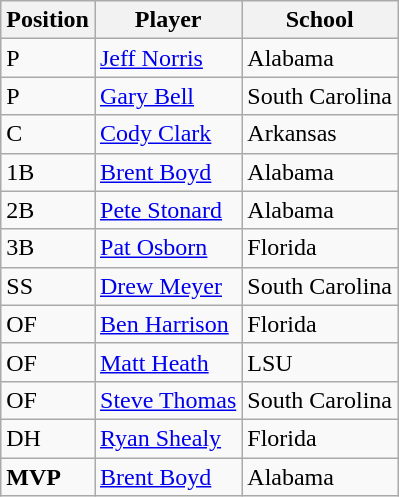<table class="wikitable">
<tr>
<th>Position</th>
<th>Player</th>
<th>School</th>
</tr>
<tr>
<td>P</td>
<td><a href='#'>Jeff Norris</a></td>
<td>Alabama</td>
</tr>
<tr>
<td>P</td>
<td><a href='#'>Gary Bell</a></td>
<td>South Carolina</td>
</tr>
<tr>
<td>C</td>
<td><a href='#'>Cody Clark</a></td>
<td>Arkansas</td>
</tr>
<tr>
<td>1B</td>
<td><a href='#'>Brent Boyd</a></td>
<td>Alabama</td>
</tr>
<tr>
<td>2B</td>
<td><a href='#'>Pete Stonard</a></td>
<td>Alabama</td>
</tr>
<tr>
<td>3B</td>
<td><a href='#'>Pat Osborn</a></td>
<td>Florida</td>
</tr>
<tr>
<td>SS</td>
<td><a href='#'>Drew Meyer</a></td>
<td>South Carolina</td>
</tr>
<tr>
<td>OF</td>
<td><a href='#'>Ben Harrison</a></td>
<td>Florida</td>
</tr>
<tr>
<td>OF</td>
<td><a href='#'>Matt Heath</a></td>
<td>LSU</td>
</tr>
<tr>
<td>OF</td>
<td><a href='#'>Steve Thomas</a></td>
<td>South Carolina</td>
</tr>
<tr>
<td>DH</td>
<td><a href='#'>Ryan Shealy</a></td>
<td>Florida</td>
</tr>
<tr>
<td><strong>MVP</strong></td>
<td><a href='#'>Brent Boyd</a></td>
<td>Alabama</td>
</tr>
</table>
